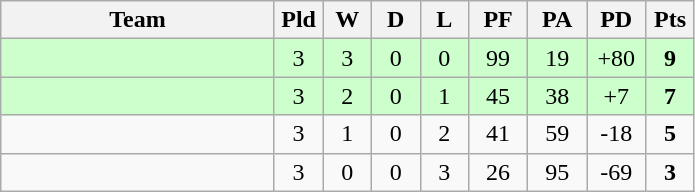<table class="wikitable" style="text-align:center;">
<tr>
<th width=175>Team</th>
<th width=25 abbr="Played">Pld</th>
<th width=25 abbr="Won">W</th>
<th width=25 abbr="Drawn">D</th>
<th width=25 abbr="Lost">L</th>
<th width=32 abbr="Points for">PF</th>
<th width=32 abbr="Points against">PA</th>
<th width=32 abbr="Points difference">PD</th>
<th width=25 abbr="Points">Pts</th>
</tr>
<tr bgcolor=ccffcc>
<td align=left></td>
<td>3</td>
<td>3</td>
<td>0</td>
<td>0</td>
<td>99</td>
<td>19</td>
<td>+80</td>
<td><strong>9</strong></td>
</tr>
<tr bgcolor=ccffcc>
<td align=left></td>
<td>3</td>
<td>2</td>
<td>0</td>
<td>1</td>
<td>45</td>
<td>38</td>
<td>+7</td>
<td><strong>7</strong></td>
</tr>
<tr>
<td align=left></td>
<td>3</td>
<td>1</td>
<td>0</td>
<td>2</td>
<td>41</td>
<td>59</td>
<td>-18</td>
<td><strong>5</strong></td>
</tr>
<tr>
<td align=left></td>
<td>3</td>
<td>0</td>
<td>0</td>
<td>3</td>
<td>26</td>
<td>95</td>
<td>-69</td>
<td><strong>3</strong></td>
</tr>
</table>
